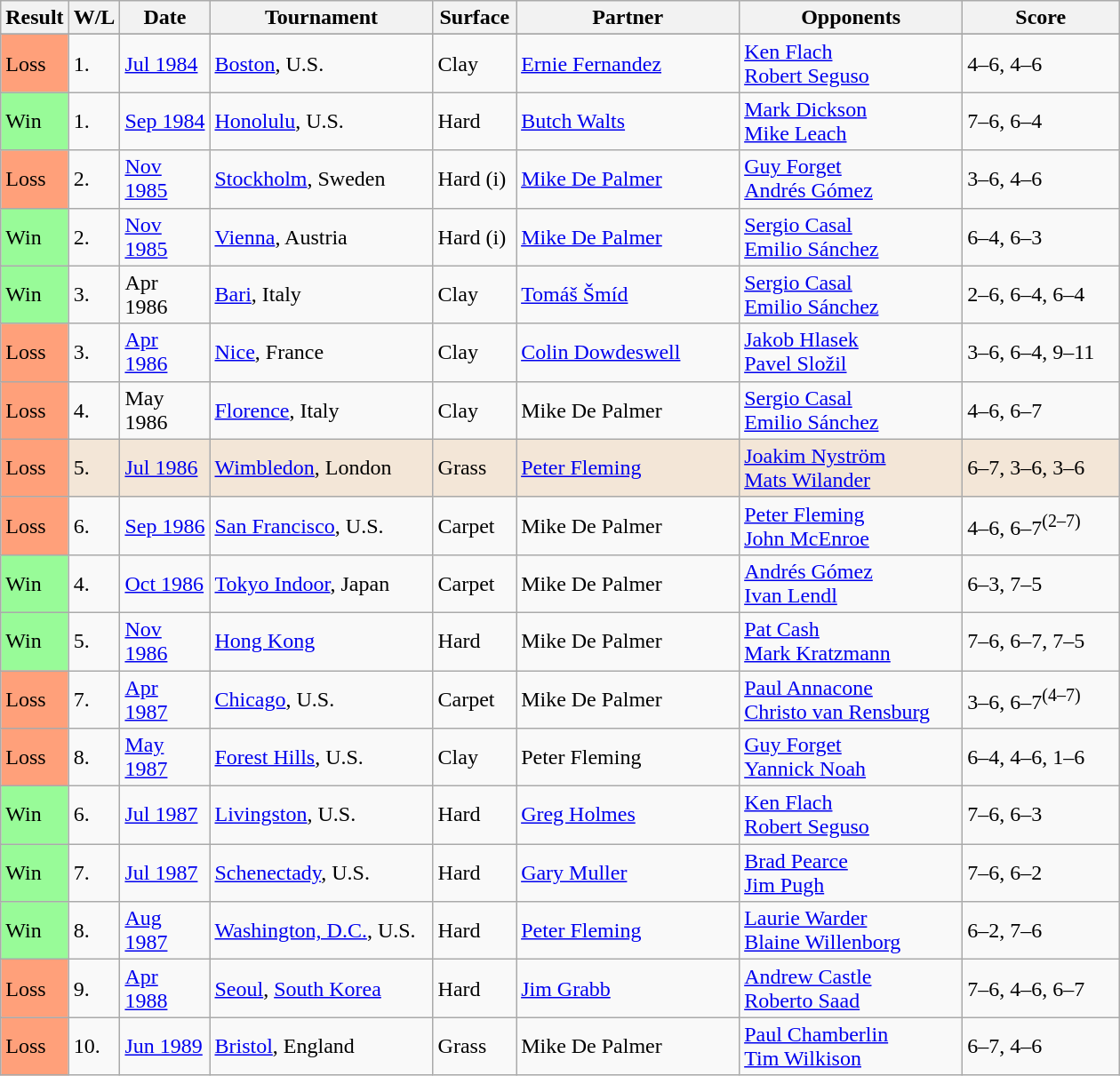<table class="sortable wikitable">
<tr>
<th style="width:40px">Result</th>
<th style="width:30px" class="unsortable">W/L</th>
<th style="width:60px">Date</th>
<th style="width:160px">Tournament</th>
<th style="width:55px">Surface</th>
<th style="width:160px">Partner</th>
<th style="width:160px">Opponents</th>
<th style="width:110px" class="unsortable">Score</th>
</tr>
<tr>
</tr>
<tr>
<td style="background:#ffa07a;">Loss</td>
<td>1.</td>
<td><a href='#'>Jul 1984</a></td>
<td><a href='#'>Boston</a>, U.S.</td>
<td>Clay</td>
<td> <a href='#'>Ernie Fernandez</a></td>
<td> <a href='#'>Ken Flach</a> <br>  <a href='#'>Robert Seguso</a></td>
<td>4–6, 4–6</td>
</tr>
<tr>
<td style="background:#98fb98;">Win</td>
<td>1.</td>
<td><a href='#'>Sep 1984</a></td>
<td><a href='#'>Honolulu</a>, U.S.</td>
<td>Hard</td>
<td> <a href='#'>Butch Walts</a></td>
<td> <a href='#'>Mark Dickson</a> <br>  <a href='#'>Mike Leach</a></td>
<td>7–6, 6–4</td>
</tr>
<tr>
<td style="background:#ffa07a;">Loss</td>
<td>2.</td>
<td><a href='#'>Nov 1985</a></td>
<td><a href='#'>Stockholm</a>, Sweden</td>
<td>Hard (i)</td>
<td> <a href='#'>Mike De Palmer</a></td>
<td> <a href='#'>Guy Forget</a> <br>  <a href='#'>Andrés Gómez</a></td>
<td>3–6, 4–6</td>
</tr>
<tr>
<td style="background:#98fb98;">Win</td>
<td>2.</td>
<td><a href='#'>Nov 1985</a></td>
<td><a href='#'>Vienna</a>, Austria</td>
<td>Hard (i)</td>
<td> <a href='#'>Mike De Palmer</a></td>
<td> <a href='#'>Sergio Casal</a> <br>  <a href='#'>Emilio Sánchez</a></td>
<td>6–4, 6–3</td>
</tr>
<tr>
<td style="background:#98fb98;">Win</td>
<td>3.</td>
<td>Apr 1986</td>
<td><a href='#'>Bari</a>, Italy</td>
<td>Clay</td>
<td> <a href='#'>Tomáš Šmíd</a></td>
<td> <a href='#'>Sergio Casal</a> <br>  <a href='#'>Emilio Sánchez</a></td>
<td>2–6, 6–4, 6–4</td>
</tr>
<tr>
<td style="background:#ffa07a;">Loss</td>
<td>3.</td>
<td><a href='#'>Apr 1986</a></td>
<td><a href='#'>Nice</a>, France</td>
<td>Clay</td>
<td> <a href='#'>Colin Dowdeswell</a></td>
<td> <a href='#'>Jakob Hlasek</a> <br>  <a href='#'>Pavel Složil</a></td>
<td>3–6, 6–4, 9–11</td>
</tr>
<tr>
<td style="background:#ffa07a;">Loss</td>
<td>4.</td>
<td>May 1986</td>
<td><a href='#'>Florence</a>, Italy</td>
<td>Clay</td>
<td> Mike De Palmer</td>
<td> <a href='#'>Sergio Casal</a> <br>  <a href='#'>Emilio Sánchez</a></td>
<td>4–6, 6–7</td>
</tr>
<tr bgcolor="#f3e6d7">
<td style="background:#ffa07a;">Loss</td>
<td>5.</td>
<td><a href='#'>Jul 1986</a></td>
<td><a href='#'>Wimbledon</a>, London</td>
<td>Grass</td>
<td> <a href='#'>Peter Fleming</a></td>
<td> <a href='#'>Joakim Nyström</a> <br>  <a href='#'>Mats Wilander</a></td>
<td>6–7, 3–6, 3–6</td>
</tr>
<tr>
<td style="background:#ffa07a;">Loss</td>
<td>6.</td>
<td><a href='#'>Sep 1986</a></td>
<td><a href='#'>San Francisco</a>, U.S.</td>
<td>Carpet</td>
<td> Mike De Palmer</td>
<td> <a href='#'>Peter Fleming</a> <br>  <a href='#'>John McEnroe</a></td>
<td>4–6, 6–7<sup>(2–7)</sup></td>
</tr>
<tr>
<td style="background:#98fb98;">Win</td>
<td>4.</td>
<td><a href='#'>Oct 1986</a></td>
<td><a href='#'>Tokyo Indoor</a>, Japan</td>
<td>Carpet</td>
<td> Mike De Palmer</td>
<td> <a href='#'>Andrés Gómez</a> <br>  <a href='#'>Ivan Lendl</a></td>
<td>6–3, 7–5</td>
</tr>
<tr>
<td style="background:#98fb98;">Win</td>
<td>5.</td>
<td><a href='#'>Nov 1986</a></td>
<td><a href='#'>Hong Kong</a></td>
<td>Hard</td>
<td> Mike De Palmer</td>
<td> <a href='#'>Pat Cash</a> <br>  <a href='#'>Mark Kratzmann</a></td>
<td>7–6, 6–7, 7–5</td>
</tr>
<tr>
<td style="background:#ffa07a;">Loss</td>
<td>7.</td>
<td><a href='#'>Apr 1987</a></td>
<td><a href='#'>Chicago</a>, U.S.</td>
<td>Carpet</td>
<td> Mike De Palmer</td>
<td> <a href='#'>Paul Annacone</a> <br>  <a href='#'>Christo van Rensburg</a></td>
<td>3–6, 6–7<sup>(4–7)</sup></td>
</tr>
<tr>
<td style="background:#ffa07a;">Loss</td>
<td>8.</td>
<td><a href='#'>May 1987</a></td>
<td><a href='#'>Forest Hills</a>, U.S.</td>
<td>Clay</td>
<td> Peter Fleming</td>
<td> <a href='#'>Guy Forget</a> <br>  <a href='#'>Yannick Noah</a></td>
<td>6–4, 4–6, 1–6</td>
</tr>
<tr>
<td style="background:#98fb98;">Win</td>
<td>6.</td>
<td><a href='#'>Jul 1987</a></td>
<td><a href='#'>Livingston</a>, U.S.</td>
<td>Hard</td>
<td> <a href='#'>Greg Holmes</a></td>
<td> <a href='#'>Ken Flach</a> <br>  <a href='#'>Robert Seguso</a></td>
<td>7–6, 6–3</td>
</tr>
<tr>
<td style="background:#98fb98;">Win</td>
<td>7.</td>
<td><a href='#'>Jul 1987</a></td>
<td><a href='#'>Schenectady</a>, U.S.</td>
<td>Hard</td>
<td> <a href='#'>Gary Muller</a></td>
<td> <a href='#'>Brad Pearce</a> <br>  <a href='#'>Jim Pugh</a></td>
<td>7–6, 6–2</td>
</tr>
<tr>
<td style="background:#98fb98;">Win</td>
<td>8.</td>
<td><a href='#'>Aug 1987</a></td>
<td><a href='#'>Washington, D.C.</a>, U.S.</td>
<td>Hard</td>
<td> <a href='#'>Peter Fleming</a></td>
<td> <a href='#'>Laurie Warder</a> <br>  <a href='#'>Blaine Willenborg</a></td>
<td>6–2, 7–6</td>
</tr>
<tr>
<td style="background:#ffa07a;">Loss</td>
<td>9.</td>
<td><a href='#'>Apr 1988</a></td>
<td><a href='#'>Seoul</a>, <a href='#'>South Korea</a></td>
<td>Hard</td>
<td> <a href='#'>Jim Grabb</a></td>
<td> <a href='#'>Andrew Castle</a> <br>  <a href='#'>Roberto Saad</a></td>
<td>7–6, 4–6, 6–7</td>
</tr>
<tr>
<td style="background:#ffa07a;">Loss</td>
<td>10.</td>
<td><a href='#'>Jun 1989</a></td>
<td><a href='#'>Bristol</a>, England</td>
<td>Grass</td>
<td> Mike De Palmer</td>
<td> <a href='#'>Paul Chamberlin</a> <br>  <a href='#'>Tim Wilkison</a></td>
<td>6–7, 4–6</td>
</tr>
</table>
